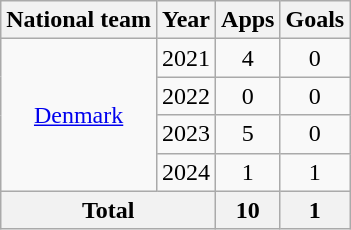<table class=wikitable style=text-align:center>
<tr>
<th>National team</th>
<th>Year</th>
<th>Apps</th>
<th>Goals</th>
</tr>
<tr>
<td rowspan=4><a href='#'>Denmark</a></td>
<td>2021</td>
<td>4</td>
<td>0</td>
</tr>
<tr>
<td>2022</td>
<td>0</td>
<td>0</td>
</tr>
<tr>
<td>2023</td>
<td>5</td>
<td>0</td>
</tr>
<tr>
<td>2024</td>
<td>1</td>
<td>1</td>
</tr>
<tr>
<th colspan=2>Total</th>
<th>10</th>
<th>1</th>
</tr>
</table>
